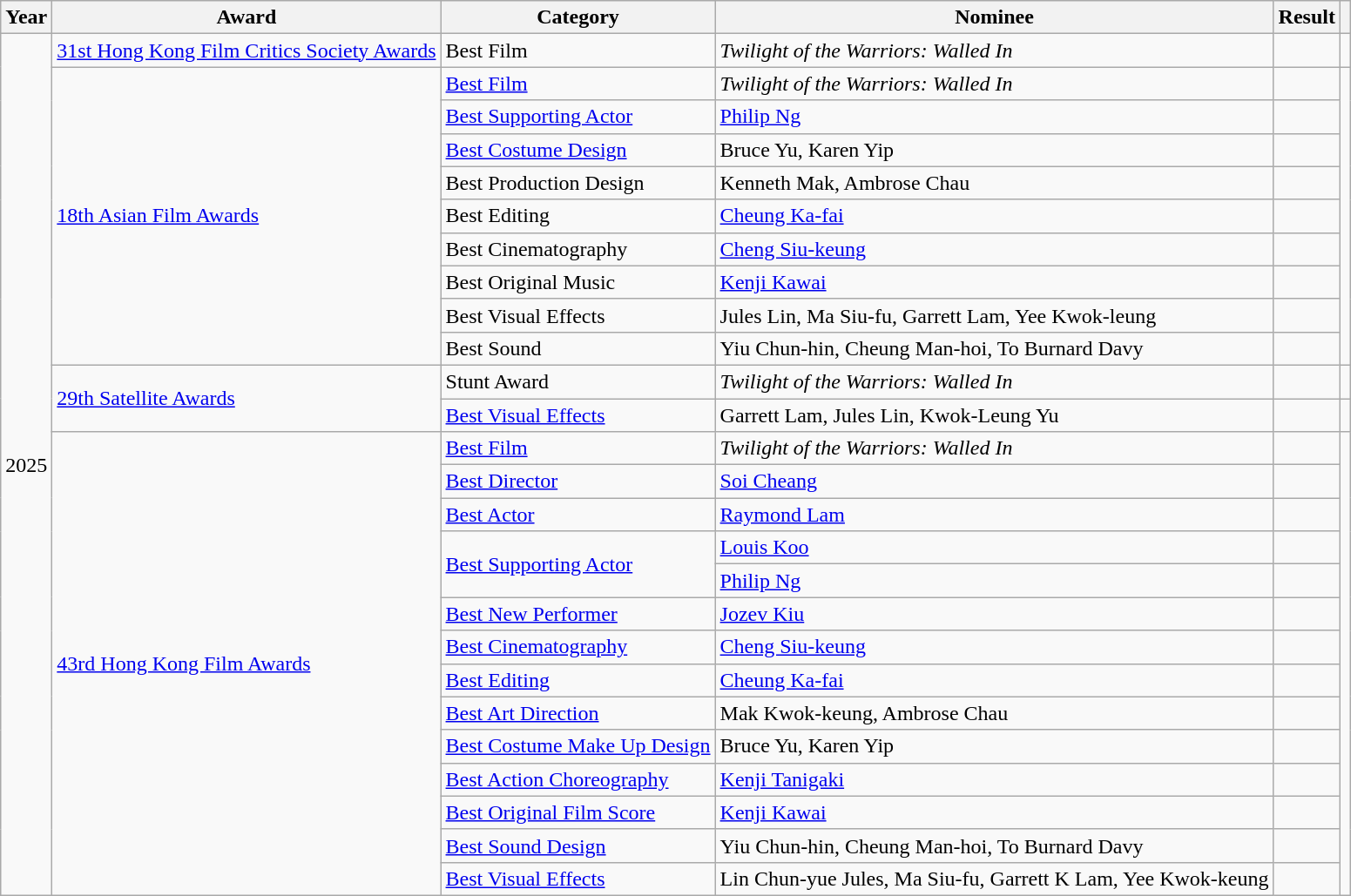<table class="wikitable plainrowheaders">
<tr>
<th>Year</th>
<th>Award</th>
<th>Category</th>
<th>Nominee</th>
<th>Result</th>
<th></th>
</tr>
<tr>
<td rowspan="26">2025</td>
<td><a href='#'>31st Hong Kong Film Critics Society Awards</a></td>
<td>Best Film</td>
<td><em>Twilight of the Warriors: Walled In</em></td>
<td></td>
<td></td>
</tr>
<tr>
<td rowspan="9"><a href='#'>18th Asian Film Awards</a></td>
<td><a href='#'>Best Film</a></td>
<td><em>Twilight of the Warriors: Walled In</em></td>
<td></td>
<td rowspan="9"></td>
</tr>
<tr>
<td><a href='#'>Best Supporting Actor</a></td>
<td><a href='#'>Philip Ng</a></td>
<td></td>
</tr>
<tr>
<td><a href='#'>Best Costume Design</a></td>
<td>Bruce Yu, Karen Yip</td>
<td></td>
</tr>
<tr>
<td>Best Production Design</td>
<td>Kenneth Mak, Ambrose Chau</td>
<td></td>
</tr>
<tr>
<td>Best Editing</td>
<td><a href='#'>Cheung Ka-fai</a></td>
<td></td>
</tr>
<tr>
<td>Best Cinematography</td>
<td><a href='#'>Cheng Siu-keung</a></td>
<td></td>
</tr>
<tr>
<td>Best Original Music</td>
<td><a href='#'>Kenji Kawai</a></td>
<td></td>
</tr>
<tr>
<td>Best Visual Effects</td>
<td>Jules Lin, Ma Siu-fu, Garrett Lam, Yee Kwok-leung</td>
<td></td>
</tr>
<tr>
<td>Best Sound</td>
<td>Yiu Chun-hin, Cheung Man-hoi, To Burnard Davy</td>
<td></td>
</tr>
<tr>
<td rowspan="2"><a href='#'>29th Satellite Awards</a></td>
<td>Stunt Award</td>
<td><em>Twilight of the Warriors: Walled In</em></td>
<td></td>
<td></td>
</tr>
<tr>
<td><a href='#'>Best Visual Effects</a></td>
<td>Garrett Lam, Jules Lin, Kwok-Leung Yu</td>
<td></td>
<td></td>
</tr>
<tr>
<td rowspan="14"><a href='#'>43rd Hong Kong Film Awards</a></td>
<td><a href='#'>Best Film</a></td>
<td><em>Twilight of the Warriors: Walled In</em></td>
<td></td>
<td rowspan="14"></td>
</tr>
<tr>
<td><a href='#'>Best Director</a></td>
<td><a href='#'>Soi Cheang</a></td>
<td></td>
</tr>
<tr>
<td><a href='#'>Best Actor</a></td>
<td><a href='#'>Raymond Lam</a></td>
<td></td>
</tr>
<tr>
<td rowspan="2"><a href='#'>Best Supporting Actor</a></td>
<td><a href='#'>Louis Koo</a></td>
<td></td>
</tr>
<tr>
<td><a href='#'>Philip Ng</a></td>
<td></td>
</tr>
<tr>
<td><a href='#'>Best New Performer</a></td>
<td><a href='#'>Jozev Kiu</a></td>
<td></td>
</tr>
<tr>
<td><a href='#'>Best Cinematography</a></td>
<td><a href='#'>Cheng Siu-keung</a></td>
<td></td>
</tr>
<tr>
<td><a href='#'>Best Editing</a></td>
<td><a href='#'>Cheung Ka-fai</a></td>
<td></td>
</tr>
<tr>
<td><a href='#'>Best Art Direction</a></td>
<td>Mak Kwok-keung, Ambrose Chau</td>
<td></td>
</tr>
<tr>
<td><a href='#'>Best Costume Make Up Design</a></td>
<td>Bruce Yu, Karen Yip</td>
<td></td>
</tr>
<tr>
<td><a href='#'>Best Action Choreography</a></td>
<td><a href='#'>Kenji Tanigaki</a></td>
<td></td>
</tr>
<tr>
<td><a href='#'>Best Original Film Score</a></td>
<td><a href='#'>Kenji Kawai</a></td>
<td></td>
</tr>
<tr>
<td><a href='#'>Best Sound Design</a></td>
<td>Yiu Chun-hin, Cheung Man-hoi, To Burnard Davy</td>
<td></td>
</tr>
<tr>
<td><a href='#'>Best Visual Effects</a></td>
<td>Lin Chun-yue Jules, Ma Siu-fu, Garrett K Lam, Yee Kwok-keung</td>
<td></td>
</tr>
</table>
